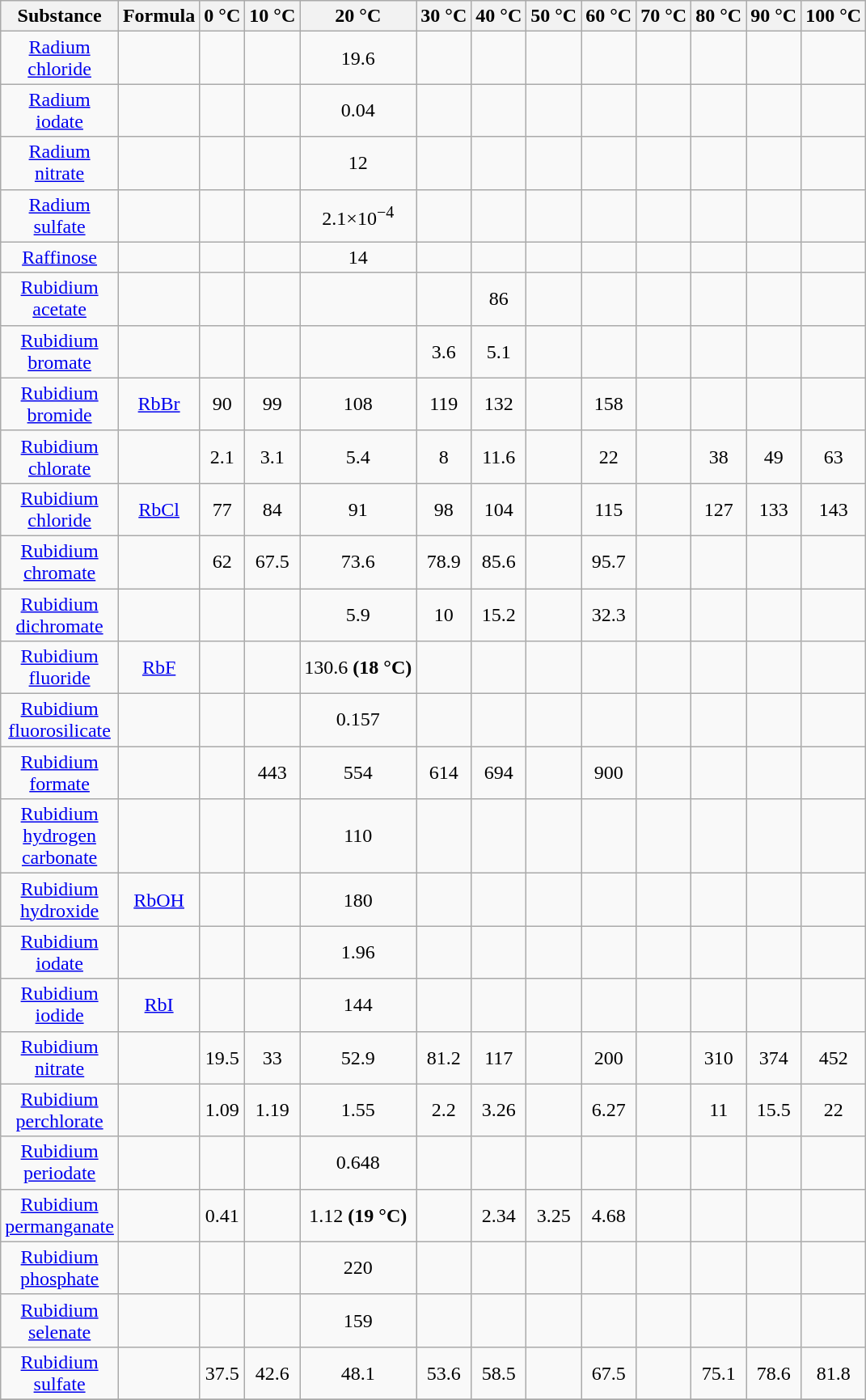<table class="wikitable sticky-header sortable" style="text-align:center;font-size: 10ml;">
<tr>
<th scope="col" style="width: 4em;">Substance</th>
<th scope="col" class="unsortable" style="width: 3em;">Formula</th>
<th scope="col">0 °C</th>
<th scope="col">10 °C</th>
<th scope="col">20 °C</th>
<th scope="col">30 °C</th>
<th scope="col">40 °C</th>
<th scope="col">50 °C</th>
<th scope="col">60 °C</th>
<th scope="col">70 °C</th>
<th scope="col">80 °C</th>
<th scope="col">90 °C</th>
<th scope="col">100 °C</th>
</tr>
<tr>
<td><a href='#'>Radium chloride</a></td>
<td><a href='#'></a></td>
<td></td>
<td></td>
<td>19.6</td>
<td></td>
<td></td>
<td></td>
<td></td>
<td></td>
<td></td>
<td></td>
<td></td>
</tr>
<tr>
<td><a href='#'>Radium iodate</a></td>
<td><a href='#'></a></td>
<td></td>
<td></td>
<td>0.04</td>
<td></td>
<td></td>
<td></td>
<td></td>
<td></td>
<td></td>
<td></td>
<td></td>
</tr>
<tr>
<td><a href='#'>Radium nitrate</a></td>
<td><a href='#'></a></td>
<td></td>
<td></td>
<td>12</td>
<td></td>
<td></td>
<td></td>
<td></td>
<td></td>
<td></td>
<td></td>
<td></td>
</tr>
<tr>
<td><a href='#'>Radium sulfate</a></td>
<td><a href='#'></a></td>
<td></td>
<td></td>
<td>2.1×10<sup>−4</sup></td>
<td></td>
<td></td>
<td></td>
<td></td>
<td></td>
<td></td>
<td></td>
<td></td>
</tr>
<tr>
<td><a href='#'>Raffinose</a></td>
<td><a href='#'></a></td>
<td></td>
<td></td>
<td>14</td>
<td></td>
<td></td>
<td></td>
<td></td>
<td></td>
<td></td>
<td></td>
<td></td>
</tr>
<tr>
<td><a href='#'>Rubidium acetate</a></td>
<td><a href='#'></a></td>
<td></td>
<td></td>
<td></td>
<td></td>
<td>86</td>
<td></td>
<td></td>
<td></td>
<td></td>
<td></td>
<td></td>
</tr>
<tr>
<td><a href='#'>Rubidium bromate</a></td>
<td><a href='#'></a></td>
<td></td>
<td></td>
<td></td>
<td>3.6</td>
<td>5.1</td>
<td></td>
<td></td>
<td></td>
<td></td>
<td></td>
<td></td>
</tr>
<tr>
<td><a href='#'>Rubidium bromide</a></td>
<td><a href='#'>RbBr</a></td>
<td>90</td>
<td>99</td>
<td>108</td>
<td>119</td>
<td>132</td>
<td></td>
<td>158</td>
<td></td>
<td></td>
<td></td>
<td></td>
</tr>
<tr>
<td><a href='#'>Rubidium chlorate</a></td>
<td><a href='#'></a></td>
<td>2.1</td>
<td>3.1</td>
<td>5.4</td>
<td>8</td>
<td>11.6</td>
<td></td>
<td>22</td>
<td></td>
<td>38</td>
<td>49</td>
<td>63</td>
</tr>
<tr>
<td><a href='#'>Rubidium chloride</a></td>
<td><a href='#'>RbCl</a></td>
<td>77</td>
<td>84</td>
<td>91</td>
<td>98</td>
<td>104</td>
<td></td>
<td>115</td>
<td></td>
<td>127</td>
<td>133</td>
<td>143</td>
</tr>
<tr>
<td><a href='#'>Rubidium chromate</a></td>
<td><a href='#'></a></td>
<td>62</td>
<td>67.5</td>
<td>73.6</td>
<td>78.9</td>
<td>85.6</td>
<td></td>
<td>95.7</td>
<td></td>
<td></td>
<td></td>
<td></td>
</tr>
<tr>
<td><a href='#'>Rubidium dichromate</a></td>
<td><a href='#'></a></td>
<td></td>
<td></td>
<td>5.9</td>
<td>10</td>
<td>15.2</td>
<td></td>
<td>32.3</td>
<td></td>
<td></td>
<td></td>
<td></td>
</tr>
<tr>
<td><a href='#'>Rubidium fluoride</a></td>
<td><a href='#'>RbF</a></td>
<td></td>
<td></td>
<td>130.6 <strong>(18 °C)</strong></td>
<td></td>
<td></td>
<td></td>
<td></td>
<td></td>
<td></td>
<td></td>
<td></td>
</tr>
<tr>
<td><a href='#'>Rubidium fluorosilicate</a></td>
<td><a href='#'></a></td>
<td></td>
<td></td>
<td>0.157</td>
<td></td>
<td></td>
<td></td>
<td></td>
<td></td>
<td></td>
<td></td>
<td></td>
</tr>
<tr>
<td><a href='#'>Rubidium formate</a></td>
<td><a href='#'></a></td>
<td></td>
<td>443</td>
<td>554</td>
<td>614</td>
<td>694</td>
<td></td>
<td>900</td>
<td></td>
<td></td>
<td></td>
<td></td>
</tr>
<tr>
<td><a href='#'>Rubidium hydrogen carbonate</a></td>
<td><a href='#'></a></td>
<td></td>
<td></td>
<td>110</td>
<td></td>
<td></td>
<td></td>
<td></td>
<td></td>
<td></td>
<td></td>
<td></td>
</tr>
<tr>
<td><a href='#'>Rubidium hydroxide</a></td>
<td><a href='#'>RbOH</a></td>
<td></td>
<td></td>
<td>180</td>
<td></td>
<td></td>
<td></td>
<td></td>
<td></td>
<td></td>
<td></td>
<td></td>
</tr>
<tr>
<td><a href='#'>Rubidium iodate</a></td>
<td><a href='#'></a></td>
<td></td>
<td></td>
<td>1.96</td>
<td></td>
<td></td>
<td></td>
<td></td>
<td></td>
<td></td>
<td></td>
<td></td>
</tr>
<tr>
<td><a href='#'>Rubidium iodide</a></td>
<td><a href='#'>RbI</a></td>
<td></td>
<td></td>
<td>144</td>
<td></td>
<td></td>
<td></td>
<td></td>
<td></td>
<td></td>
<td></td>
<td></td>
</tr>
<tr>
<td><a href='#'>Rubidium nitrate</a></td>
<td><a href='#'></a></td>
<td>19.5</td>
<td>33</td>
<td>52.9</td>
<td>81.2</td>
<td>117</td>
<td></td>
<td>200</td>
<td></td>
<td>310</td>
<td>374</td>
<td>452</td>
</tr>
<tr>
<td><a href='#'>Rubidium perchlorate</a></td>
<td><a href='#'></a></td>
<td>1.09</td>
<td>1.19</td>
<td>1.55</td>
<td>2.2</td>
<td>3.26</td>
<td></td>
<td>6.27</td>
<td></td>
<td>11</td>
<td>15.5</td>
<td>22</td>
</tr>
<tr>
<td><a href='#'>Rubidium periodate</a></td>
<td><a href='#'></a></td>
<td></td>
<td></td>
<td>0.648</td>
<td></td>
<td></td>
<td></td>
<td></td>
<td></td>
<td></td>
<td></td>
<td></td>
</tr>
<tr>
<td><a href='#'>Rubidium permanganate</a></td>
<td><a href='#'></a></td>
<td>0.41</td>
<td></td>
<td>1.12 <strong>(19 °C)</strong></td>
<td></td>
<td>2.34</td>
<td>3.25</td>
<td>4.68</td>
<td></td>
<td></td>
<td></td>
<td></td>
</tr>
<tr>
<td><a href='#'>Rubidium phosphate</a></td>
<td><a href='#'></a></td>
<td></td>
<td></td>
<td>220</td>
<td></td>
<td></td>
<td></td>
<td></td>
<td></td>
<td></td>
<td></td>
<td></td>
</tr>
<tr>
<td><a href='#'>Rubidium selenate</a></td>
<td><a href='#'></a></td>
<td></td>
<td></td>
<td>159</td>
<td></td>
<td></td>
<td></td>
<td></td>
<td></td>
<td></td>
<td></td>
<td></td>
</tr>
<tr>
<td><a href='#'>Rubidium sulfate</a></td>
<td><a href='#'></a></td>
<td>37.5</td>
<td>42.6</td>
<td>48.1</td>
<td>53.6</td>
<td>58.5</td>
<td></td>
<td>67.5</td>
<td></td>
<td>75.1</td>
<td>78.6</td>
<td>81.8</td>
</tr>
<tr>
</tr>
</table>
